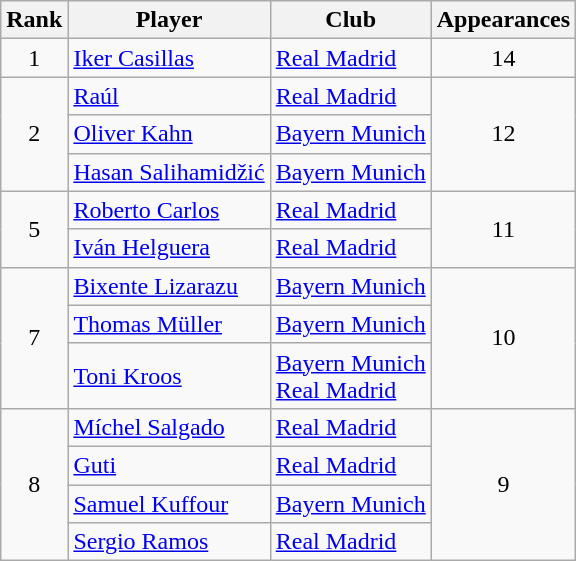<table class="wikitable" style="text-align:center">
<tr>
<th>Rank</th>
<th>Player</th>
<th>Club</th>
<th>Appearances</th>
</tr>
<tr>
<td>1</td>
<td align="left"> <a href='#'>Iker Casillas</a></td>
<td align="left"> <a href='#'>Real Madrid</a></td>
<td>14</td>
</tr>
<tr>
<td rowspan=3>2</td>
<td align="left"> <a href='#'>Raúl</a></td>
<td align="left"> <a href='#'>Real Madrid</a></td>
<td rowspan=3>12</td>
</tr>
<tr>
<td align="left"> <a href='#'>Oliver Kahn</a></td>
<td align="left"> <a href='#'>Bayern Munich</a></td>
</tr>
<tr>
<td align="left"> <a href='#'>Hasan Salihamidžić</a></td>
<td align="left"> <a href='#'>Bayern Munich</a></td>
</tr>
<tr>
<td rowspan=2>5</td>
<td align="left"> <a href='#'>Roberto Carlos</a></td>
<td align="left"> <a href='#'>Real Madrid</a></td>
<td rowspan=2>11</td>
</tr>
<tr>
<td align="left"> <a href='#'>Iván Helguera</a></td>
<td align="left"> <a href='#'>Real Madrid</a></td>
</tr>
<tr>
<td rowspan=3>7</td>
<td align="left"> <a href='#'>Bixente Lizarazu</a></td>
<td align="left"> <a href='#'>Bayern Munich</a></td>
<td rowspan=3>10</td>
</tr>
<tr>
<td align="left"> <a href='#'>Thomas Müller</a></td>
<td align="left"> <a href='#'>Bayern Munich</a></td>
</tr>
<tr>
<td align="left"> <a href='#'>Toni Kroos</a></td>
<td align="left"> <a href='#'>Bayern Munich</a><br> <a href='#'>Real Madrid</a></td>
</tr>
<tr>
<td rowspan=4>8</td>
<td align="left"> <a href='#'>Míchel Salgado</a></td>
<td align="left"> <a href='#'>Real Madrid</a></td>
<td rowspan=4>9</td>
</tr>
<tr>
<td align="left"> <a href='#'>Guti</a></td>
<td align="left"> <a href='#'>Real Madrid</a></td>
</tr>
<tr>
<td align="left"> <a href='#'>Samuel Kuffour</a></td>
<td align="left"> <a href='#'>Bayern Munich</a></td>
</tr>
<tr>
<td align="left"> <a href='#'>Sergio Ramos</a></td>
<td align="left"> <a href='#'>Real Madrid</a></td>
</tr>
</table>
